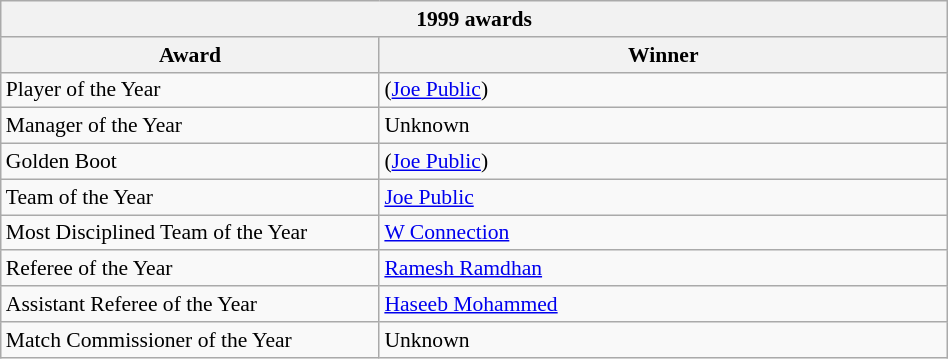<table class="collapsible wikitable collapsed" width=50%; style="font-size:90%;">
<tr>
<th colspan="4">1999 awards</th>
</tr>
<tr>
<th width=20%>Award</th>
<th width=30%>Winner</th>
</tr>
<tr>
<td>Player of the Year</td>
<td>  (<a href='#'>Joe Public</a>)</td>
</tr>
<tr>
<td>Manager of the Year</td>
<td>Unknown</td>
</tr>
<tr>
<td>Golden Boot</td>
<td>  (<a href='#'>Joe Public</a>)</td>
</tr>
<tr>
<td>Team of the Year</td>
<td><a href='#'>Joe Public</a></td>
</tr>
<tr>
<td>Most Disciplined Team of the Year</td>
<td><a href='#'>W Connection</a></td>
</tr>
<tr>
<td>Referee of the Year</td>
<td><a href='#'>Ramesh Ramdhan</a></td>
</tr>
<tr>
<td>Assistant Referee of the Year</td>
<td><a href='#'>Haseeb Mohammed</a></td>
</tr>
<tr>
<td>Match Commissioner of the Year</td>
<td>Unknown</td>
</tr>
</table>
